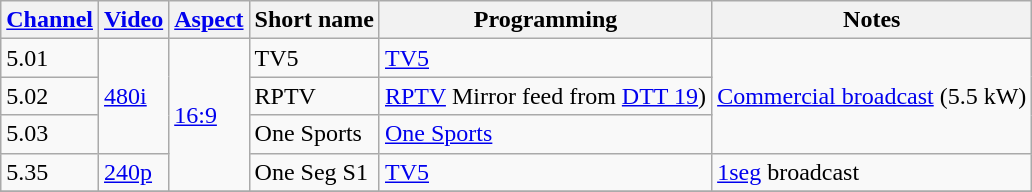<table class="wikitable">
<tr>
<th><a href='#'>Channel</a></th>
<th><a href='#'>Video</a></th>
<th><a href='#'>Aspect</a></th>
<th>Short name</th>
<th>Programming</th>
<th>Notes</th>
</tr>
<tr>
<td>5.01</td>
<td rowspan="3"><a href='#'>480i</a></td>
<td rowspan="4"><a href='#'>16:9</a></td>
<td>TV5</td>
<td><a href='#'>TV5</a> </td>
<td rowspan="3"><a href='#'>Commercial broadcast</a> (5.5 kW)</td>
</tr>
<tr>
<td>5.02</td>
<td>RPTV</td>
<td><a href='#'>RPTV</a> Mirror feed from <a href='#'>DTT 19</a>)</td>
</tr>
<tr>
<td>5.03</td>
<td>One Sports</td>
<td><a href='#'>One Sports</a></td>
</tr>
<tr>
<td>5.35</td>
<td><a href='#'>240p</a></td>
<td>One Seg S1</td>
<td><a href='#'>TV5</a></td>
<td><a href='#'>1seg</a> broadcast</td>
</tr>
<tr>
</tr>
</table>
